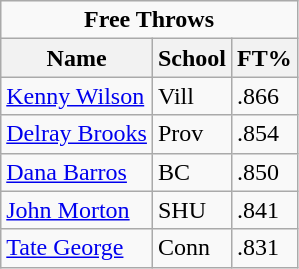<table class="wikitable">
<tr>
<td colspan=3 style="text-align:center;"><strong>Free Throws</strong></td>
</tr>
<tr>
<th>Name</th>
<th>School</th>
<th>FT%</th>
</tr>
<tr>
<td><a href='#'>Kenny Wilson</a></td>
<td>Vill</td>
<td>.866</td>
</tr>
<tr>
<td><a href='#'>Delray Brooks</a></td>
<td>Prov</td>
<td>.854</td>
</tr>
<tr>
<td><a href='#'>Dana Barros</a></td>
<td>BC</td>
<td>.850</td>
</tr>
<tr>
<td><a href='#'>John Morton</a></td>
<td>SHU</td>
<td>.841</td>
</tr>
<tr>
<td><a href='#'>Tate George</a></td>
<td>Conn</td>
<td>.831</td>
</tr>
</table>
